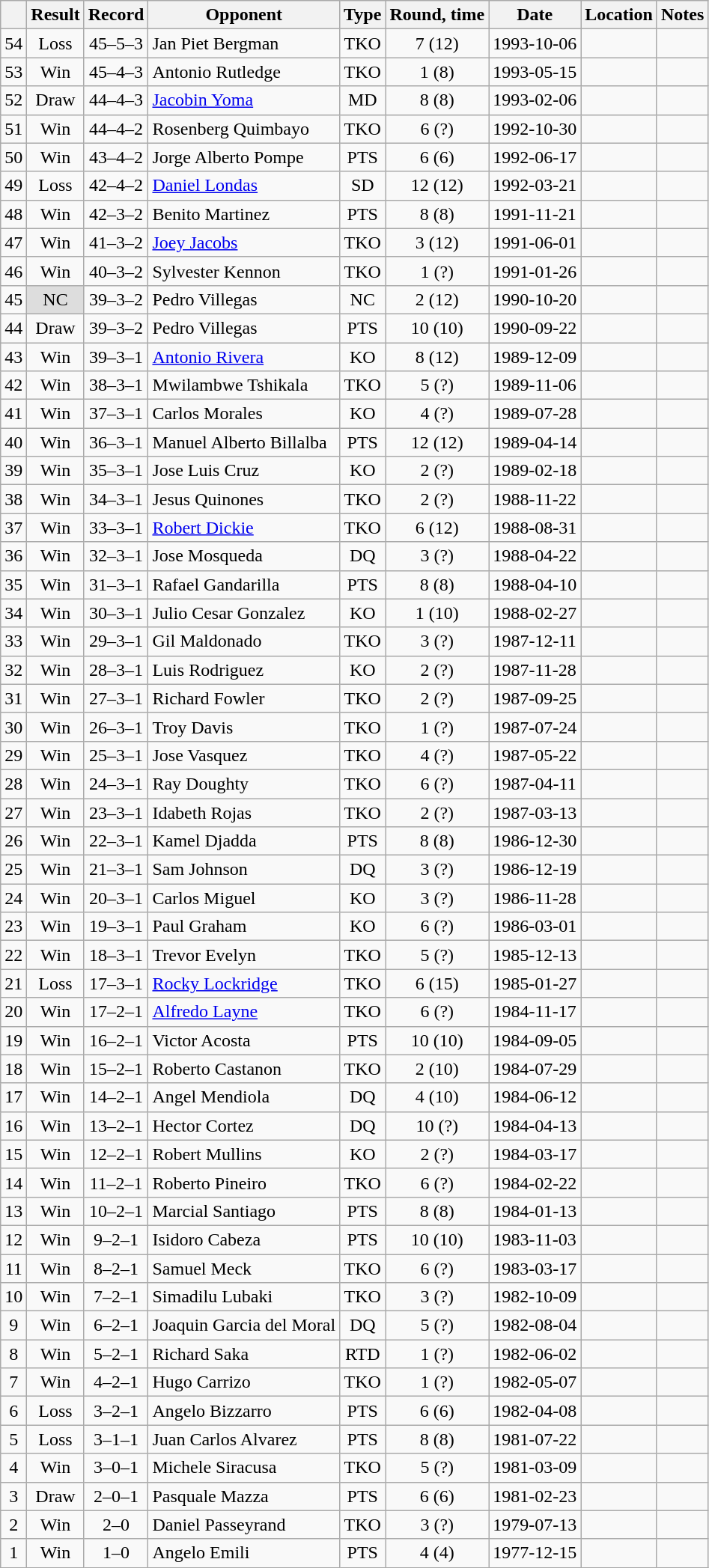<table class=wikitable style=text-align:center>
<tr>
<th></th>
<th>Result</th>
<th>Record</th>
<th>Opponent</th>
<th>Type</th>
<th>Round, time</th>
<th>Date</th>
<th>Location</th>
<th>Notes</th>
</tr>
<tr>
<td>54</td>
<td>Loss</td>
<td>45–5–3 </td>
<td align=left>Jan Piet Bergman</td>
<td>TKO</td>
<td>7 (12)</td>
<td>1993-10-06</td>
<td align=left></td>
<td align=left></td>
</tr>
<tr>
<td>53</td>
<td>Win</td>
<td>45–4–3 </td>
<td align=left>Antonio Rutledge</td>
<td>TKO</td>
<td>1 (8)</td>
<td>1993-05-15</td>
<td align=left></td>
<td align=left></td>
</tr>
<tr>
<td>52</td>
<td>Draw</td>
<td>44–4–3 </td>
<td align=left><a href='#'>Jacobin Yoma</a></td>
<td>MD</td>
<td>8 (8)</td>
<td>1993-02-06</td>
<td align=left></td>
<td align=left></td>
</tr>
<tr>
<td>51</td>
<td>Win</td>
<td>44–4–2 </td>
<td align=left>Rosenberg Quimbayo</td>
<td>TKO</td>
<td>6 (?)</td>
<td>1992-10-30</td>
<td align=left></td>
<td align=left></td>
</tr>
<tr>
<td>50</td>
<td>Win</td>
<td>43–4–2 </td>
<td align=left>Jorge Alberto Pompe</td>
<td>PTS</td>
<td>6 (6)</td>
<td>1992-06-17</td>
<td align=left></td>
<td align=left></td>
</tr>
<tr>
<td>49</td>
<td>Loss</td>
<td>42–4–2 </td>
<td align=left><a href='#'>Daniel Londas</a></td>
<td>SD</td>
<td>12 (12)</td>
<td>1992-03-21</td>
<td align=left></td>
<td align=left></td>
</tr>
<tr>
<td>48</td>
<td>Win</td>
<td>42–3–2 </td>
<td align=left>Benito Martinez</td>
<td>PTS</td>
<td>8 (8)</td>
<td>1991-11-21</td>
<td align=left></td>
<td align=left></td>
</tr>
<tr>
<td>47</td>
<td>Win</td>
<td>41–3–2 </td>
<td align=left><a href='#'>Joey Jacobs</a></td>
<td>TKO</td>
<td>3 (12)</td>
<td>1991-06-01</td>
<td align=left></td>
<td align=left></td>
</tr>
<tr>
<td>46</td>
<td>Win</td>
<td>40–3–2 </td>
<td align=left>Sylvester Kennon</td>
<td>TKO</td>
<td>1 (?)</td>
<td>1991-01-26</td>
<td align=left></td>
<td align=left></td>
</tr>
<tr>
<td>45</td>
<td style=background:#DDD>NC</td>
<td>39–3–2 </td>
<td align=left>Pedro Villegas</td>
<td>NC</td>
<td>2 (12)</td>
<td>1990-10-20</td>
<td align=left></td>
<td align=left></td>
</tr>
<tr>
<td>44</td>
<td>Draw</td>
<td>39–3–2</td>
<td align=left>Pedro Villegas</td>
<td>PTS</td>
<td>10 (10)</td>
<td>1990-09-22</td>
<td align=left></td>
<td align=left></td>
</tr>
<tr>
<td>43</td>
<td>Win</td>
<td>39–3–1</td>
<td align=left><a href='#'>Antonio Rivera</a></td>
<td>KO</td>
<td>8 (12)</td>
<td>1989-12-09</td>
<td align=left></td>
<td align=left></td>
</tr>
<tr>
<td>42</td>
<td>Win</td>
<td>38–3–1</td>
<td align=left>Mwilambwe Tshikala</td>
<td>TKO</td>
<td>5 (?)</td>
<td>1989-11-06</td>
<td align=left></td>
<td align=left></td>
</tr>
<tr>
<td>41</td>
<td>Win</td>
<td>37–3–1</td>
<td align=left>Carlos Morales</td>
<td>KO</td>
<td>4 (?)</td>
<td>1989-07-28</td>
<td align=left></td>
<td align=left></td>
</tr>
<tr>
<td>40</td>
<td>Win</td>
<td>36–3–1</td>
<td align=left>Manuel Alberto Billalba</td>
<td>PTS</td>
<td>12 (12)</td>
<td>1989-04-14</td>
<td align=left></td>
<td align=left></td>
</tr>
<tr>
<td>39</td>
<td>Win</td>
<td>35–3–1</td>
<td align=left>Jose Luis Cruz</td>
<td>KO</td>
<td>2 (?)</td>
<td>1989-02-18</td>
<td align=left></td>
<td align=left></td>
</tr>
<tr>
<td>38</td>
<td>Win</td>
<td>34–3–1</td>
<td align=left>Jesus Quinones</td>
<td>TKO</td>
<td>2 (?)</td>
<td>1988-11-22</td>
<td align=left></td>
<td align=left></td>
</tr>
<tr>
<td>37</td>
<td>Win</td>
<td>33–3–1</td>
<td align=left><a href='#'>Robert Dickie</a></td>
<td>TKO</td>
<td>6 (12)</td>
<td>1988-08-31</td>
<td align=left></td>
<td align=left></td>
</tr>
<tr>
<td>36</td>
<td>Win</td>
<td>32–3–1</td>
<td align=left>Jose Mosqueda</td>
<td>DQ</td>
<td>3 (?)</td>
<td>1988-04-22</td>
<td align=left></td>
<td align=left></td>
</tr>
<tr>
<td>35</td>
<td>Win</td>
<td>31–3–1</td>
<td align=left>Rafael Gandarilla</td>
<td>PTS</td>
<td>8 (8)</td>
<td>1988-04-10</td>
<td align=left></td>
<td align=left></td>
</tr>
<tr>
<td>34</td>
<td>Win</td>
<td>30–3–1</td>
<td align=left>Julio Cesar Gonzalez</td>
<td>KO</td>
<td>1 (10)</td>
<td>1988-02-27</td>
<td align=left></td>
<td align=left></td>
</tr>
<tr>
<td>33</td>
<td>Win</td>
<td>29–3–1</td>
<td align=left>Gil Maldonado</td>
<td>TKO</td>
<td>3 (?)</td>
<td>1987-12-11</td>
<td align=left></td>
<td align=left></td>
</tr>
<tr>
<td>32</td>
<td>Win</td>
<td>28–3–1</td>
<td align=left>Luis Rodriguez</td>
<td>KO</td>
<td>2 (?)</td>
<td>1987-11-28</td>
<td align=left></td>
<td align=left></td>
</tr>
<tr>
<td>31</td>
<td>Win</td>
<td>27–3–1</td>
<td align=left>Richard Fowler</td>
<td>TKO</td>
<td>2 (?)</td>
<td>1987-09-25</td>
<td align=left></td>
<td align=left></td>
</tr>
<tr>
<td>30</td>
<td>Win</td>
<td>26–3–1</td>
<td align=left>Troy Davis</td>
<td>TKO</td>
<td>1 (?)</td>
<td>1987-07-24</td>
<td align=left></td>
<td align=left></td>
</tr>
<tr>
<td>29</td>
<td>Win</td>
<td>25–3–1</td>
<td align=left>Jose Vasquez</td>
<td>TKO</td>
<td>4 (?)</td>
<td>1987-05-22</td>
<td align=left></td>
<td align=left></td>
</tr>
<tr>
<td>28</td>
<td>Win</td>
<td>24–3–1</td>
<td align=left>Ray Doughty</td>
<td>TKO</td>
<td>6 (?)</td>
<td>1987-04-11</td>
<td align=left></td>
<td align=left></td>
</tr>
<tr>
<td>27</td>
<td>Win</td>
<td>23–3–1</td>
<td align=left>Idabeth Rojas</td>
<td>TKO</td>
<td>2 (?)</td>
<td>1987-03-13</td>
<td align=left></td>
<td align=left></td>
</tr>
<tr>
<td>26</td>
<td>Win</td>
<td>22–3–1</td>
<td align=left>Kamel Djadda</td>
<td>PTS</td>
<td>8 (8)</td>
<td>1986-12-30</td>
<td align=left></td>
<td align=left></td>
</tr>
<tr>
<td>25</td>
<td>Win</td>
<td>21–3–1</td>
<td align=left>Sam Johnson</td>
<td>DQ</td>
<td>3 (?)</td>
<td>1986-12-19</td>
<td align=left></td>
<td align=left></td>
</tr>
<tr>
<td>24</td>
<td>Win</td>
<td>20–3–1</td>
<td align=left>Carlos Miguel</td>
<td>KO</td>
<td>3 (?)</td>
<td>1986-11-28</td>
<td align=left></td>
<td align=left></td>
</tr>
<tr>
<td>23</td>
<td>Win</td>
<td>19–3–1</td>
<td align=left>Paul Graham</td>
<td>KO</td>
<td>6 (?)</td>
<td>1986-03-01</td>
<td align=left></td>
<td align=left></td>
</tr>
<tr>
<td>22</td>
<td>Win</td>
<td>18–3–1</td>
<td align=left>Trevor Evelyn</td>
<td>TKO</td>
<td>5 (?)</td>
<td>1985-12-13</td>
<td align=left></td>
<td align=left></td>
</tr>
<tr>
<td>21</td>
<td>Loss</td>
<td>17–3–1</td>
<td align=left><a href='#'>Rocky Lockridge</a></td>
<td>TKO</td>
<td>6 (15)</td>
<td>1985-01-27</td>
<td align=left></td>
<td align=left></td>
</tr>
<tr>
<td>20</td>
<td>Win</td>
<td>17–2–1</td>
<td align=left><a href='#'>Alfredo Layne</a></td>
<td>TKO</td>
<td>6 (?)</td>
<td>1984-11-17</td>
<td align=left></td>
<td align=left></td>
</tr>
<tr>
<td>19</td>
<td>Win</td>
<td>16–2–1</td>
<td align=left>Victor Acosta</td>
<td>PTS</td>
<td>10 (10)</td>
<td>1984-09-05</td>
<td align=left></td>
<td align=left></td>
</tr>
<tr>
<td>18</td>
<td>Win</td>
<td>15–2–1</td>
<td align=left>Roberto Castanon</td>
<td>TKO</td>
<td>2 (10)</td>
<td>1984-07-29</td>
<td align=left></td>
<td align=left></td>
</tr>
<tr>
<td>17</td>
<td>Win</td>
<td>14–2–1</td>
<td align=left>Angel Mendiola</td>
<td>DQ</td>
<td>4 (10)</td>
<td>1984-06-12</td>
<td align=left></td>
<td align=left></td>
</tr>
<tr>
<td>16</td>
<td>Win</td>
<td>13–2–1</td>
<td align=left>Hector Cortez</td>
<td>DQ</td>
<td>10 (?)</td>
<td>1984-04-13</td>
<td align=left></td>
<td align=left></td>
</tr>
<tr>
<td>15</td>
<td>Win</td>
<td>12–2–1</td>
<td align=left>Robert Mullins</td>
<td>KO</td>
<td>2 (?)</td>
<td>1984-03-17</td>
<td align=left></td>
<td align=left></td>
</tr>
<tr>
<td>14</td>
<td>Win</td>
<td>11–2–1</td>
<td align=left>Roberto Pineiro</td>
<td>TKO</td>
<td>6 (?)</td>
<td>1984-02-22</td>
<td align=left></td>
<td align=left></td>
</tr>
<tr>
<td>13</td>
<td>Win</td>
<td>10–2–1</td>
<td align=left>Marcial Santiago</td>
<td>PTS</td>
<td>8 (8)</td>
<td>1984-01-13</td>
<td align=left></td>
<td align=left></td>
</tr>
<tr>
<td>12</td>
<td>Win</td>
<td>9–2–1</td>
<td align=left>Isidoro Cabeza</td>
<td>PTS</td>
<td>10 (10)</td>
<td>1983-11-03</td>
<td align=left></td>
<td align=left></td>
</tr>
<tr>
<td>11</td>
<td>Win</td>
<td>8–2–1</td>
<td align=left>Samuel Meck</td>
<td>TKO</td>
<td>6 (?)</td>
<td>1983-03-17</td>
<td align=left></td>
<td align=left></td>
</tr>
<tr>
<td>10</td>
<td>Win</td>
<td>7–2–1</td>
<td align=left>Simadilu Lubaki</td>
<td>TKO</td>
<td>3 (?)</td>
<td>1982-10-09</td>
<td align=left></td>
<td align=left></td>
</tr>
<tr>
<td>9</td>
<td>Win</td>
<td>6–2–1</td>
<td align=left>Joaquin Garcia del Moral</td>
<td>DQ</td>
<td>5 (?)</td>
<td>1982-08-04</td>
<td align=left></td>
<td align=left></td>
</tr>
<tr>
<td>8</td>
<td>Win</td>
<td>5–2–1</td>
<td align=left>Richard Saka</td>
<td>RTD</td>
<td>1 (?)</td>
<td>1982-06-02</td>
<td align=left></td>
<td align=left></td>
</tr>
<tr>
<td>7</td>
<td>Win</td>
<td>4–2–1</td>
<td align=left>Hugo Carrizo</td>
<td>TKO</td>
<td>1 (?)</td>
<td>1982-05-07</td>
<td align=left></td>
<td align=left></td>
</tr>
<tr>
<td>6</td>
<td>Loss</td>
<td>3–2–1</td>
<td align=left>Angelo Bizzarro</td>
<td>PTS</td>
<td>6 (6)</td>
<td>1982-04-08</td>
<td align=left></td>
<td align=left></td>
</tr>
<tr>
<td>5</td>
<td>Loss</td>
<td>3–1–1</td>
<td align=left>Juan Carlos Alvarez</td>
<td>PTS</td>
<td>8 (8)</td>
<td>1981-07-22</td>
<td align=left></td>
<td align=left></td>
</tr>
<tr>
<td>4</td>
<td>Win</td>
<td>3–0–1</td>
<td align=left>Michele Siracusa</td>
<td>TKO</td>
<td>5 (?)</td>
<td>1981-03-09</td>
<td align=left></td>
<td align=left></td>
</tr>
<tr>
<td>3</td>
<td>Draw</td>
<td>2–0–1</td>
<td align=left>Pasquale Mazza</td>
<td>PTS</td>
<td>6 (6)</td>
<td>1981-02-23</td>
<td align=left></td>
<td align=left></td>
</tr>
<tr>
<td>2</td>
<td>Win</td>
<td>2–0</td>
<td align=left>Daniel Passeyrand</td>
<td>TKO</td>
<td>3 (?)</td>
<td>1979-07-13</td>
<td align=left></td>
<td align=left></td>
</tr>
<tr>
<td>1</td>
<td>Win</td>
<td>1–0</td>
<td align=left>Angelo Emili</td>
<td>PTS</td>
<td>4 (4)</td>
<td>1977-12-15</td>
<td align=left></td>
<td align=left></td>
</tr>
</table>
